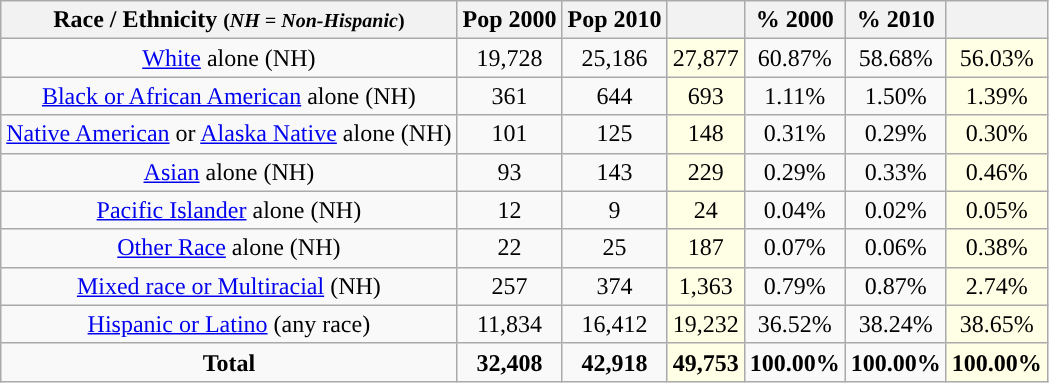<table class="wikitable" style="text-align:center;">
<tr>
<th>Race / Ethnicity <small>(<em>NH = Non-Hispanic</em>)</small></th>
<th>Pop 2000</th>
<th>Pop 2010</th>
<th></th>
<th>% 2000</th>
<th>% 2010</th>
<th></th>
</tr>
<tr>
<td><a href='#'>White</a> alone (NH)</td>
<td>19,728</td>
<td>25,186</td>
<td style='background: #ffffe6;'>27,877</td>
<td>60.87%</td>
<td>58.68%</td>
<td style='background: #ffffe6;'>56.03%</td>
</tr>
<tr>
<td><a href='#'>Black or African American</a> alone (NH)</td>
<td>361</td>
<td>644</td>
<td style='background: #ffffe6;'>693</td>
<td>1.11%</td>
<td>1.50%</td>
<td style='background: #ffffe6;'>1.39%</td>
</tr>
<tr>
<td><a href='#'>Native American</a> or <a href='#'>Alaska Native</a> alone (NH)</td>
<td>101</td>
<td>125</td>
<td style='background: #ffffe6;'>148</td>
<td>0.31%</td>
<td>0.29%</td>
<td style='background: #ffffe6;'>0.30%</td>
</tr>
<tr>
<td><a href='#'>Asian</a> alone (NH)</td>
<td>93</td>
<td>143</td>
<td style='background: #ffffe6;'>229</td>
<td>0.29%</td>
<td>0.33%</td>
<td style='background: #ffffe6;'>0.46%</td>
</tr>
<tr>
<td><a href='#'>Pacific Islander</a> alone (NH)</td>
<td>12</td>
<td>9</td>
<td style='background: #ffffe6;'>24</td>
<td>0.04%</td>
<td>0.02%</td>
<td style='background: #ffffe6;'>0.05%</td>
</tr>
<tr>
<td><a href='#'>Other Race</a> alone (NH)</td>
<td>22</td>
<td>25</td>
<td style='background: #ffffe6;'>187</td>
<td>0.07%</td>
<td>0.06%</td>
<td style='background: #ffffe6;'>0.38%</td>
</tr>
<tr>
<td><a href='#'>Mixed race or Multiracial</a> (NH)</td>
<td>257</td>
<td>374</td>
<td style='background: #ffffe6;'>1,363</td>
<td>0.79%</td>
<td>0.87%</td>
<td style='background: #ffffe6;'>2.74%</td>
</tr>
<tr>
<td><a href='#'>Hispanic or Latino</a> (any race)</td>
<td>11,834</td>
<td>16,412</td>
<td style='background: #ffffe6;'>19,232</td>
<td>36.52%</td>
<td>38.24%</td>
<td style='background: #ffffe6;'>38.65%</td>
</tr>
<tr>
<td><strong>Total</strong></td>
<td><strong>32,408</strong></td>
<td><strong>42,918</strong></td>
<td style='background: #ffffe6;'><strong>49,753</strong></td>
<td><strong>100.00%</strong></td>
<td><strong>100.00%</strong></td>
<td style='background: #ffffe6;'><strong>100.00%</strong></td>
</tr>
</table>
